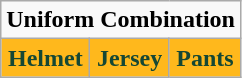<table class="wikitable"  style="display: inline-table;">
<tr>
<td align="center" Colspan="3"><strong>Uniform Combination</strong></td>
</tr>
<tr align="center">
<td style="background:#FFB81C; color:#154734"><strong>Helmet</strong></td>
<td style="background:#FFB81C; color:#154734"><strong>Jersey</strong></td>
<td style="background:#FFB81C; color:#154734"><strong>Pants</strong></td>
</tr>
</table>
